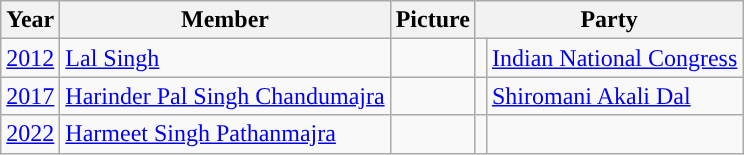<table class="wikitable sortable">
<tr>
<th>Year</th>
<th>Member</th>
<th>Picture</th>
<th colspan="2">Party</th>
</tr>
<tr>
<td><a href='#'>2012</a></td>
<td><a href='#'>Lal Singh</a></td>
<td></td>
<td style="background-color: "></td>
<td><a href='#'>Indian National Congress</a></td>
</tr>
<tr>
<td><a href='#'>2017</a></td>
<td><a href='#'>Harinder Pal Singh Chandumajra</a></td>
<td></td>
<td style="background-color: "></td>
<td><a href='#'>Shiromani Akali Dal</a></td>
</tr>
<tr>
<td><a href='#'>2022</a></td>
<td><a href='#'>Harmeet Singh Pathanmajra</a></td>
<td></td>
<td></td>
</tr>
</table>
